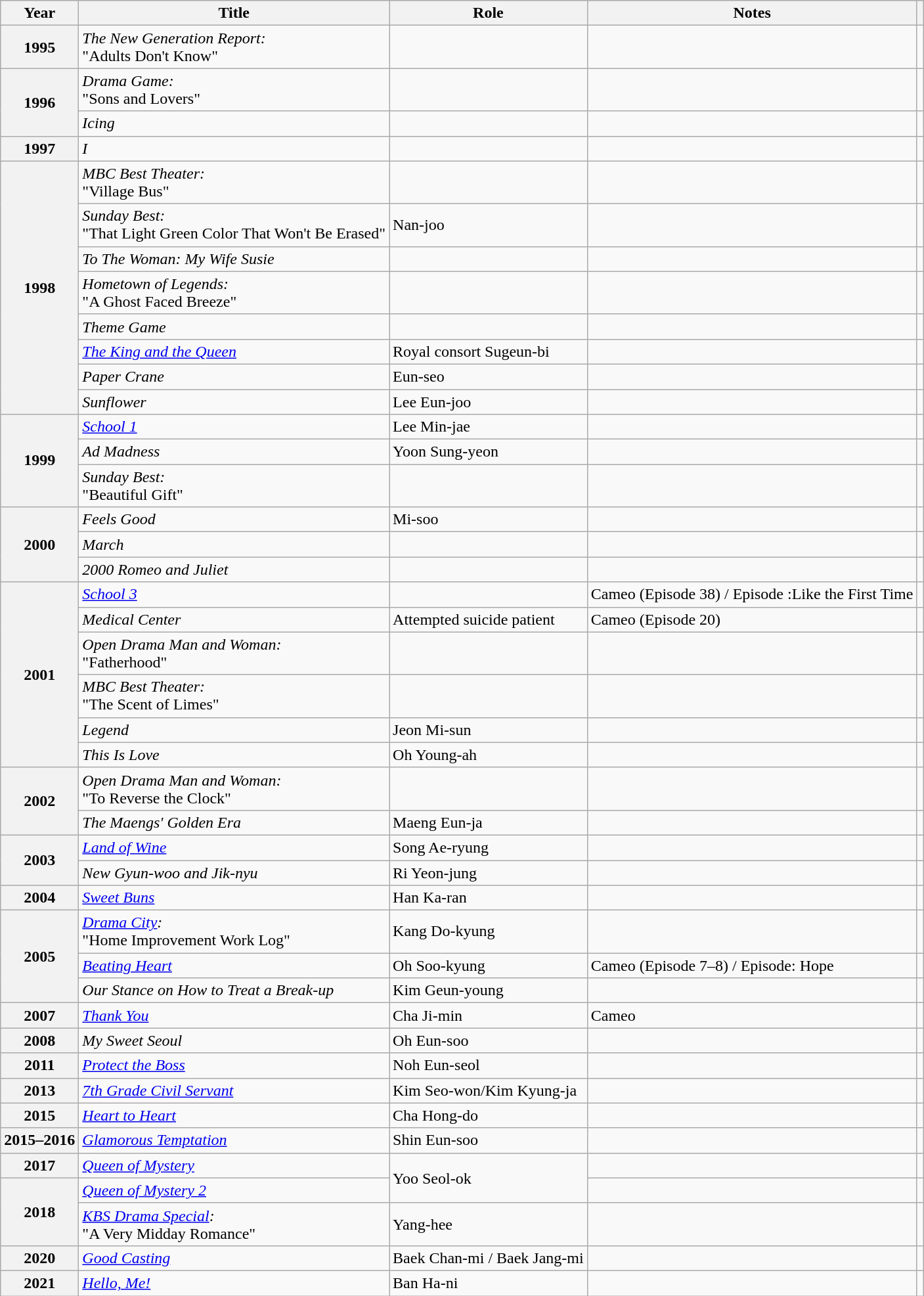<table class="wikitable sortable plainrowheaders">
<tr>
<th scope="col">Year</th>
<th scope="col">Title</th>
<th scope="col">Role</th>
<th scope="col">Notes</th>
<th scope="col" class="unsortable"></th>
</tr>
<tr>
<th scope="row">1995</th>
<td><em>The New Generation Report:</em><br>"Adults Don't Know"</td>
<td></td>
<td></td>
<td></td>
</tr>
<tr>
<th scope="row"  rowspan=2>1996</th>
<td><em>Drama Game:</em><br>"Sons and Lovers"</td>
<td></td>
<td></td>
<td></td>
</tr>
<tr>
<td><em>Icing</em></td>
<td></td>
<td></td>
<td></td>
</tr>
<tr>
<th scope="row">1997</th>
<td><em>I</em></td>
<td></td>
<td></td>
<td></td>
</tr>
<tr>
<th scope="row"  rowspan=8>1998</th>
<td><em>MBC Best Theater:</em><br>"Village Bus"</td>
<td></td>
<td></td>
<td></td>
</tr>
<tr>
<td><em>Sunday Best:</em><br>"That Light Green Color That Won't Be Erased"</td>
<td>Nan-joo</td>
<td></td>
<td></td>
</tr>
<tr>
<td><em>To The Woman: My Wife Susie</em></td>
<td></td>
<td></td>
<td></td>
</tr>
<tr>
<td><em>Hometown of Legends:</em><br>"A Ghost Faced Breeze"</td>
<td></td>
<td></td>
<td></td>
</tr>
<tr>
<td><em>Theme Game</em></td>
<td></td>
<td></td>
<td></td>
</tr>
<tr>
<td><em><a href='#'>The King and the Queen</a></em></td>
<td>Royal consort Sugeun-bi</td>
<td></td>
<td></td>
</tr>
<tr>
<td><em>Paper Crane</em></td>
<td>Eun-seo</td>
<td></td>
<td></td>
</tr>
<tr>
<td><em>Sunflower</em></td>
<td>Lee Eun-joo</td>
<td></td>
<td></td>
</tr>
<tr>
<th scope="row"  rowspan=3>1999</th>
<td><em><a href='#'>School 1</a></em> </td>
<td>Lee Min-jae</td>
<td></td>
<td></td>
</tr>
<tr>
<td><em>Ad Madness</em></td>
<td>Yoon Sung-yeon</td>
<td></td>
<td></td>
</tr>
<tr>
<td><em>Sunday Best:</em><br>"Beautiful Gift"</td>
<td></td>
<td></td>
<td></td>
</tr>
<tr>
<th scope="row" rowspan=3>2000</th>
<td><em>Feels Good</em></td>
<td>Mi-soo</td>
<td></td>
<td></td>
</tr>
<tr>
<td><em>March</em></td>
<td></td>
<td></td>
<td></td>
</tr>
<tr>
<td><em>2000 Romeo and Juliet</em></td>
<td></td>
<td></td>
<td></td>
</tr>
<tr>
<th scope="row"  rowspan=6>2001</th>
<td><em><a href='#'>School 3</a></em></td>
<td></td>
<td>Cameo (Episode 38) / Episode :Like the First Time</td>
<td></td>
</tr>
<tr>
<td><em>Medical Center</em></td>
<td>Attempted suicide patient</td>
<td>Cameo (Episode 20)</td>
<td></td>
</tr>
<tr>
<td><em>Open Drama Man and Woman:</em><br>"Fatherhood"</td>
<td></td>
<td></td>
<td></td>
</tr>
<tr>
<td><em>MBC Best Theater:</em><br>"The Scent of Limes"</td>
<td></td>
<td></td>
<td></td>
</tr>
<tr>
<td><em>Legend</em></td>
<td>Jeon Mi-sun</td>
<td></td>
<td></td>
</tr>
<tr>
<td><em>This Is Love</em></td>
<td>Oh Young-ah</td>
<td></td>
<td></td>
</tr>
<tr>
<th scope="row"  rowspan=2>2002</th>
<td><em>Open Drama Man and Woman:</em><br>"To Reverse the Clock"</td>
<td></td>
<td></td>
<td></td>
</tr>
<tr>
<td><em>The Maengs' Golden Era</em></td>
<td>Maeng Eun-ja</td>
<td></td>
<td></td>
</tr>
<tr>
<th scope="row"  rowspan=2>2003</th>
<td><em><a href='#'>Land of Wine</a></em></td>
<td>Song Ae-ryung</td>
<td></td>
<td></td>
</tr>
<tr>
<td><em>New Gyun-woo and Jik-nyu</em></td>
<td>Ri Yeon-jung</td>
<td></td>
<td></td>
</tr>
<tr>
<th scope="row">2004</th>
<td><em><a href='#'>Sweet Buns</a></em></td>
<td>Han Ka-ran</td>
<td></td>
<td></td>
</tr>
<tr>
<th scope="row"  rowspan=3>2005</th>
<td><em><a href='#'>Drama City</a>:</em><br>"Home Improvement Work Log"</td>
<td>Kang Do-kyung</td>
<td></td>
<td></td>
</tr>
<tr>
<td><em><a href='#'>Beating Heart</a></em></td>
<td>Oh Soo-kyung</td>
<td>Cameo (Episode 7–8) / Episode: Hope</td>
<td></td>
</tr>
<tr>
<td><em>Our Stance on How to Treat a Break-up</em></td>
<td>Kim Geun-young</td>
<td></td>
<td></td>
</tr>
<tr>
<th scope="row">2007</th>
<td><em><a href='#'>Thank You</a></em></td>
<td>Cha Ji-min</td>
<td>Cameo</td>
<td></td>
</tr>
<tr>
<th scope="row">2008</th>
<td><em>My Sweet Seoul</em></td>
<td>Oh Eun-soo</td>
<td></td>
<td></td>
</tr>
<tr>
<th scope="row">2011</th>
<td><em><a href='#'>Protect the Boss</a></em></td>
<td>Noh Eun-seol</td>
<td></td>
<td></td>
</tr>
<tr>
<th scope="row">2013</th>
<td><em><a href='#'>7th Grade Civil Servant</a></em></td>
<td>Kim Seo-won/Kim Kyung-ja</td>
<td></td>
<td></td>
</tr>
<tr>
<th scope="row">2015</th>
<td><em><a href='#'>Heart to Heart</a></em></td>
<td>Cha Hong-do</td>
<td></td>
<td></td>
</tr>
<tr>
<th scope="row">2015–2016</th>
<td><em><a href='#'>Glamorous Temptation</a></em></td>
<td>Shin Eun-soo</td>
<td></td>
<td></td>
</tr>
<tr>
<th scope="row">2017</th>
<td><em><a href='#'>Queen of Mystery</a></em></td>
<td rowspan=2>Yoo Seol-ok</td>
<td></td>
<td></td>
</tr>
<tr>
<th scope="row" rowspan=2>2018</th>
<td><em><a href='#'>Queen of Mystery 2</a></em></td>
<td></td>
<td></td>
</tr>
<tr>
<td><em><a href='#'>KBS Drama Special</a>:</em><br>"A Very Midday Romance"</td>
<td>Yang-hee</td>
<td></td>
<td></td>
</tr>
<tr>
<th scope="row">2020</th>
<td><em><a href='#'>Good Casting</a></em></td>
<td>Baek Chan-mi / Baek Jang-mi</td>
<td></td>
<td></td>
</tr>
<tr>
<th scope="row">2021</th>
<td><em><a href='#'>Hello, Me!</a></em></td>
<td>Ban Ha-ni</td>
<td></td>
<td></td>
</tr>
</table>
